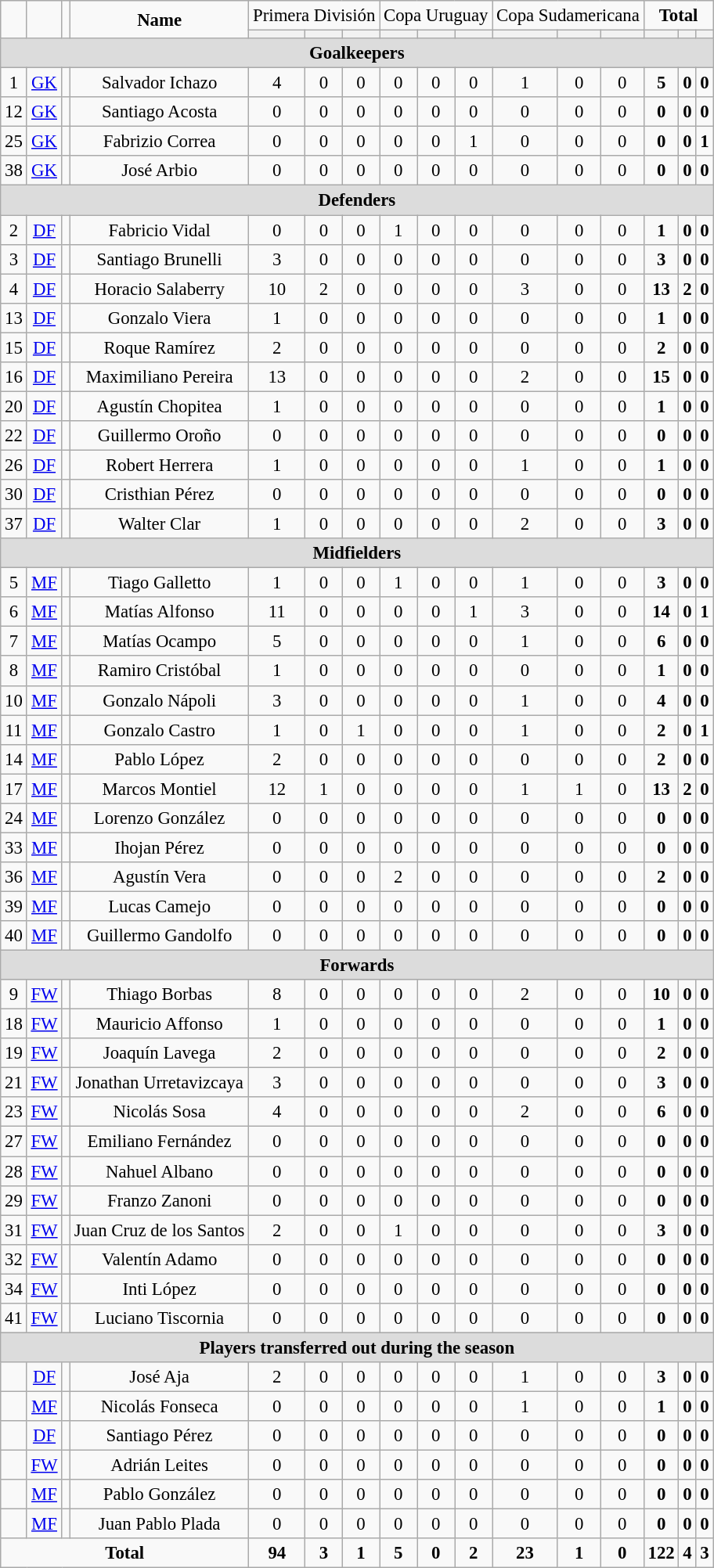<table class="wikitable" style="font-size: 95%; text-align: center;">
<tr>
<td rowspan="2"  style="width:3%; text-align:center;"><strong></strong></td>
<td rowspan="2"  style="width:3%; text-align:center;"><strong></strong></td>
<td rowspan="2"  style="width:3%; text-align:center;"><strong></strong></td>
<td rowspan="2"  style="width:20%; text-align:center;"><strong>Name</strong></td>
<td colspan="3" style="text-align:center;">Primera División</td>
<td colspan="3" style="text-align:center;">Copa Uruguay</td>
<td colspan="3" style="text-align:center;">Copa Sudamericana</td>
<td colspan="3" style="text-align:center;"><strong>Total</strong></td>
</tr>
<tr>
<th  style="width:25px; background:#fe9;"></th>
<th  style="width:28px; background:#ff8888;"></th>
<th  style="width:25px; background:#ff8888;"></th>
<th  style="width:25px; background:#fe9;"></th>
<th  style="width:28px; background:#ff8888;"></th>
<th  style="width:25px; background:#ff8888;"></th>
<th  style="width:25px; background:#fe9;"></th>
<th  style="width:28px; background:#ff8888;"></th>
<th  style="width:25px; background:#ff8888;"></th>
<th  style="width:25px; background:#fe9;"></th>
<th  style="width:28px; background:#ff8888;"></th>
<th  style="width:25px; background:#ff8888;"></th>
</tr>
<tr>
<th colspan="19" style="background:#dcdcdc; text-align:center">Goalkeepers</th>
</tr>
<tr>
<td>1</td>
<td><a href='#'>GK</a></td>
<td></td>
<td>Salvador Ichazo</td>
<td>4</td>
<td>0</td>
<td>0</td>
<td>0</td>
<td>0</td>
<td>0</td>
<td>1</td>
<td>0</td>
<td>0</td>
<td><strong>5</strong></td>
<td><strong>0</strong></td>
<td><strong>0</strong></td>
</tr>
<tr>
<td>12</td>
<td><a href='#'>GK</a></td>
<td></td>
<td>Santiago Acosta</td>
<td>0</td>
<td>0</td>
<td>0</td>
<td>0</td>
<td>0</td>
<td>0</td>
<td>0</td>
<td>0</td>
<td>0</td>
<td><strong>0</strong></td>
<td><strong>0</strong></td>
<td><strong>0</strong></td>
</tr>
<tr>
<td>25</td>
<td><a href='#'>GK</a></td>
<td></td>
<td>Fabrizio Correa</td>
<td>0</td>
<td>0</td>
<td>0</td>
<td>0</td>
<td>0</td>
<td>1</td>
<td>0</td>
<td>0</td>
<td>0</td>
<td><strong>0</strong></td>
<td><strong>0</strong></td>
<td><strong>1</strong></td>
</tr>
<tr>
<td>38</td>
<td><a href='#'>GK</a></td>
<td></td>
<td>José Arbio</td>
<td>0</td>
<td>0</td>
<td>0</td>
<td>0</td>
<td>0</td>
<td>0</td>
<td>0</td>
<td>0</td>
<td>0</td>
<td><strong>0</strong></td>
<td><strong>0</strong></td>
<td><strong>0</strong></td>
</tr>
<tr>
<th colspan="19" style="background:#dcdcdc; text-align:center">Defenders</th>
</tr>
<tr>
<td>2</td>
<td><a href='#'>DF</a></td>
<td></td>
<td>Fabricio Vidal</td>
<td>0</td>
<td>0</td>
<td>0</td>
<td>1</td>
<td>0</td>
<td>0</td>
<td>0</td>
<td>0</td>
<td>0</td>
<td><strong>1</strong></td>
<td><strong>0</strong></td>
<td><strong>0</strong></td>
</tr>
<tr>
<td>3</td>
<td><a href='#'>DF</a></td>
<td></td>
<td>Santiago Brunelli</td>
<td>3</td>
<td>0</td>
<td>0</td>
<td>0</td>
<td>0</td>
<td>0</td>
<td>0</td>
<td>0</td>
<td>0</td>
<td><strong>3</strong></td>
<td><strong>0</strong></td>
<td><strong>0</strong></td>
</tr>
<tr>
<td>4</td>
<td><a href='#'>DF</a></td>
<td></td>
<td>Horacio Salaberry</td>
<td>10</td>
<td>2</td>
<td>0</td>
<td>0</td>
<td>0</td>
<td>0</td>
<td>3</td>
<td>0</td>
<td>0</td>
<td><strong>13</strong></td>
<td><strong>2</strong></td>
<td><strong>0</strong></td>
</tr>
<tr>
<td>13</td>
<td><a href='#'>DF</a></td>
<td></td>
<td>Gonzalo Viera</td>
<td>1</td>
<td>0</td>
<td>0</td>
<td>0</td>
<td>0</td>
<td>0</td>
<td>0</td>
<td>0</td>
<td>0</td>
<td><strong>1</strong></td>
<td><strong>0</strong></td>
<td><strong>0</strong></td>
</tr>
<tr>
<td>15</td>
<td><a href='#'>DF</a></td>
<td></td>
<td>Roque Ramírez</td>
<td>2</td>
<td>0</td>
<td>0</td>
<td>0</td>
<td>0</td>
<td>0</td>
<td>0</td>
<td>0</td>
<td>0</td>
<td><strong>2</strong></td>
<td><strong>0</strong></td>
<td><strong>0</strong></td>
</tr>
<tr>
<td>16</td>
<td><a href='#'>DF</a></td>
<td></td>
<td Maxi Pereira>Maximiliano Pereira</td>
<td>13</td>
<td>0</td>
<td>0</td>
<td>0</td>
<td>0</td>
<td>0</td>
<td>2</td>
<td>0</td>
<td>0</td>
<td><strong>15</strong></td>
<td><strong>0</strong></td>
<td><strong>0</strong></td>
</tr>
<tr>
<td>20</td>
<td><a href='#'>DF</a></td>
<td></td>
<td>Agustín Chopitea</td>
<td>1</td>
<td>0</td>
<td>0</td>
<td>0</td>
<td>0</td>
<td>0</td>
<td>0</td>
<td>0</td>
<td>0</td>
<td><strong>1</strong></td>
<td><strong>0</strong></td>
<td><strong>0</strong></td>
</tr>
<tr>
<td>22</td>
<td><a href='#'>DF</a></td>
<td></td>
<td>Guillermo Oroño</td>
<td>0</td>
<td>0</td>
<td>0</td>
<td>0</td>
<td>0</td>
<td>0</td>
<td>0</td>
<td>0</td>
<td>0</td>
<td><strong>0</strong></td>
<td><strong>0</strong></td>
<td><strong>0</strong></td>
</tr>
<tr>
<td>26</td>
<td><a href='#'>DF</a></td>
<td></td>
<td>Robert Herrera</td>
<td>1</td>
<td>0</td>
<td>0</td>
<td>0</td>
<td>0</td>
<td>0</td>
<td>1</td>
<td>0</td>
<td>0</td>
<td><strong>1</strong></td>
<td><strong>0</strong></td>
<td><strong>0</strong></td>
</tr>
<tr>
<td>30</td>
<td><a href='#'>DF</a></td>
<td></td>
<td>Cristhian Pérez</td>
<td>0</td>
<td>0</td>
<td>0</td>
<td>0</td>
<td>0</td>
<td>0</td>
<td>0</td>
<td>0</td>
<td>0</td>
<td><strong>0</strong></td>
<td><strong>0</strong></td>
<td><strong>0</strong></td>
</tr>
<tr>
<td>37</td>
<td><a href='#'>DF</a></td>
<td></td>
<td>Walter Clar</td>
<td>1</td>
<td>0</td>
<td>0</td>
<td>0</td>
<td>0</td>
<td>0</td>
<td>2</td>
<td>0</td>
<td>0</td>
<td><strong>3</strong></td>
<td><strong>0</strong></td>
<td><strong>0</strong></td>
</tr>
<tr>
<th colspan="19" style="background:#dcdcdc; text-align:center">Midfielders</th>
</tr>
<tr>
<td>5</td>
<td><a href='#'>MF</a></td>
<td></td>
<td>Tiago Galletto</td>
<td>1</td>
<td>0</td>
<td>0</td>
<td>1</td>
<td>0</td>
<td>0</td>
<td>1</td>
<td>0</td>
<td>0</td>
<td><strong>3</strong></td>
<td><strong>0</strong></td>
<td><strong>0</strong></td>
</tr>
<tr>
<td>6</td>
<td><a href='#'>MF</a></td>
<td></td>
<td>Matías Alfonso</td>
<td>11</td>
<td>0</td>
<td>0</td>
<td>0</td>
<td>0</td>
<td>1</td>
<td>3</td>
<td>0</td>
<td>0</td>
<td><strong>14</strong></td>
<td><strong>0</strong></td>
<td><strong>1</strong></td>
</tr>
<tr>
<td>7</td>
<td><a href='#'>MF</a></td>
<td></td>
<td>Matías Ocampo</td>
<td>5</td>
<td>0</td>
<td>0</td>
<td>0</td>
<td>0</td>
<td>0</td>
<td>1</td>
<td>0</td>
<td>0</td>
<td><strong>6</strong></td>
<td><strong>0</strong></td>
<td><strong>0</strong></td>
</tr>
<tr>
<td>8</td>
<td><a href='#'>MF</a></td>
<td></td>
<td>Ramiro Cristóbal</td>
<td>1</td>
<td>0</td>
<td>0</td>
<td>0</td>
<td>0</td>
<td>0</td>
<td>0</td>
<td>0</td>
<td>0</td>
<td><strong>1</strong></td>
<td><strong>0</strong></td>
<td><strong>0</strong></td>
</tr>
<tr>
<td>10</td>
<td><a href='#'>MF</a></td>
<td></td>
<td>Gonzalo Nápoli</td>
<td>3</td>
<td>0</td>
<td>0</td>
<td>0</td>
<td>0</td>
<td>0</td>
<td>1</td>
<td>0</td>
<td>0</td>
<td><strong>4</strong></td>
<td><strong>0</strong></td>
<td><strong>0</strong></td>
</tr>
<tr>
<td>11</td>
<td><a href='#'>MF</a></td>
<td></td>
<td>Gonzalo Castro</td>
<td>1</td>
<td>0</td>
<td>1</td>
<td>0</td>
<td>0</td>
<td>0</td>
<td>1</td>
<td>0</td>
<td>0</td>
<td><strong>2</strong></td>
<td><strong>0</strong></td>
<td><strong>1</strong></td>
</tr>
<tr>
<td>14</td>
<td><a href='#'>MF</a></td>
<td></td>
<td>Pablo López</td>
<td>2</td>
<td>0</td>
<td>0</td>
<td>0</td>
<td>0</td>
<td>0</td>
<td>0</td>
<td>0</td>
<td>0</td>
<td><strong>2</strong></td>
<td><strong>0</strong></td>
<td><strong>0</strong></td>
</tr>
<tr>
<td>17</td>
<td><a href='#'>MF</a></td>
<td></td>
<td>Marcos Montiel</td>
<td>12</td>
<td>1</td>
<td>0</td>
<td>0</td>
<td>0</td>
<td>0</td>
<td>1</td>
<td>1</td>
<td>0</td>
<td><strong>13</strong></td>
<td><strong>2</strong></td>
<td><strong>0</strong></td>
</tr>
<tr>
<td>24</td>
<td><a href='#'>MF</a></td>
<td></td>
<td>Lorenzo González</td>
<td>0</td>
<td>0</td>
<td>0</td>
<td>0</td>
<td>0</td>
<td>0</td>
<td>0</td>
<td>0</td>
<td>0</td>
<td><strong>0</strong></td>
<td><strong>0</strong></td>
<td><strong>0</strong></td>
</tr>
<tr>
<td>33</td>
<td><a href='#'>MF</a></td>
<td></td>
<td>Ihojan Pérez</td>
<td>0</td>
<td>0</td>
<td>0</td>
<td>0</td>
<td>0</td>
<td>0</td>
<td>0</td>
<td>0</td>
<td>0</td>
<td><strong>0</strong></td>
<td><strong>0</strong></td>
<td><strong>0</strong></td>
</tr>
<tr>
<td>36</td>
<td><a href='#'>MF</a></td>
<td></td>
<td>Agustín Vera</td>
<td>0</td>
<td>0</td>
<td>0</td>
<td>2</td>
<td>0</td>
<td>0</td>
<td>0</td>
<td>0</td>
<td>0</td>
<td><strong>2</strong></td>
<td><strong>0</strong></td>
<td><strong>0</strong></td>
</tr>
<tr>
<td>39</td>
<td><a href='#'>MF</a></td>
<td></td>
<td>Lucas Camejo</td>
<td>0</td>
<td>0</td>
<td>0</td>
<td>0</td>
<td>0</td>
<td>0</td>
<td>0</td>
<td>0</td>
<td>0</td>
<td><strong>0</strong></td>
<td><strong>0</strong></td>
<td><strong>0</strong></td>
</tr>
<tr>
<td>40</td>
<td><a href='#'>MF</a></td>
<td></td>
<td>Guillermo Gandolfo</td>
<td>0</td>
<td>0</td>
<td>0</td>
<td>0</td>
<td>0</td>
<td>0</td>
<td>0</td>
<td>0</td>
<td>0</td>
<td><strong>0</strong></td>
<td><strong>0</strong></td>
<td><strong>0</strong></td>
</tr>
<tr>
<th colspan="19" style="background:#dcdcdc; text-align:center">Forwards</th>
</tr>
<tr>
<td>9</td>
<td><a href='#'>FW</a></td>
<td></td>
<td>Thiago Borbas</td>
<td>8</td>
<td>0</td>
<td>0</td>
<td>0</td>
<td>0</td>
<td>0</td>
<td>2</td>
<td>0</td>
<td>0</td>
<td><strong>10</strong></td>
<td><strong>0</strong></td>
<td><strong>0</strong></td>
</tr>
<tr>
<td>18</td>
<td><a href='#'>FW</a></td>
<td></td>
<td>Mauricio Affonso</td>
<td>1</td>
<td>0</td>
<td>0</td>
<td>0</td>
<td>0</td>
<td>0</td>
<td>0</td>
<td>0</td>
<td>0</td>
<td><strong>1</strong></td>
<td><strong>0</strong></td>
<td><strong>0</strong></td>
</tr>
<tr>
<td>19</td>
<td><a href='#'>FW</a></td>
<td></td>
<td>Joaquín Lavega</td>
<td>2</td>
<td>0</td>
<td>0</td>
<td>0</td>
<td>0</td>
<td>0</td>
<td>0</td>
<td>0</td>
<td>0</td>
<td><strong>2</strong></td>
<td><strong>0</strong></td>
<td><strong>0</strong></td>
</tr>
<tr>
<td>21</td>
<td><a href='#'>FW</a></td>
<td></td>
<td>Jonathan Urretavizcaya</td>
<td>3</td>
<td>0</td>
<td>0</td>
<td>0</td>
<td>0</td>
<td>0</td>
<td>0</td>
<td>0</td>
<td>0</td>
<td><strong>3</strong></td>
<td><strong>0</strong></td>
<td><strong>0</strong></td>
</tr>
<tr>
<td>23</td>
<td><a href='#'>FW</a></td>
<td></td>
<td>Nicolás Sosa</td>
<td>4</td>
<td>0</td>
<td>0</td>
<td>0</td>
<td>0</td>
<td>0</td>
<td>2</td>
<td>0</td>
<td>0</td>
<td><strong>6</strong></td>
<td><strong>0</strong></td>
<td><strong>0</strong></td>
</tr>
<tr>
<td>27</td>
<td><a href='#'>FW</a></td>
<td></td>
<td>Emiliano Fernández</td>
<td>0</td>
<td>0</td>
<td>0</td>
<td>0</td>
<td>0</td>
<td>0</td>
<td>0</td>
<td>0</td>
<td>0</td>
<td><strong>0</strong></td>
<td><strong>0</strong></td>
<td><strong>0</strong></td>
</tr>
<tr>
<td>28</td>
<td><a href='#'>FW</a></td>
<td></td>
<td>Nahuel Albano</td>
<td>0</td>
<td>0</td>
<td>0</td>
<td>0</td>
<td>0</td>
<td>0</td>
<td>0</td>
<td>0</td>
<td>0</td>
<td><strong>0</strong></td>
<td><strong>0</strong></td>
<td><strong>0</strong></td>
</tr>
<tr>
<td>29</td>
<td><a href='#'>FW</a></td>
<td></td>
<td>Franzo Zanoni</td>
<td>0</td>
<td>0</td>
<td>0</td>
<td>0</td>
<td>0</td>
<td>0</td>
<td>0</td>
<td>0</td>
<td>0</td>
<td><strong>0</strong></td>
<td><strong>0</strong></td>
<td><strong>0</strong></td>
</tr>
<tr>
<td>31</td>
<td><a href='#'>FW</a></td>
<td></td>
<td>Juan Cruz de los Santos</td>
<td>2</td>
<td>0</td>
<td>0</td>
<td>1</td>
<td>0</td>
<td>0</td>
<td>0</td>
<td>0</td>
<td>0</td>
<td><strong>3</strong></td>
<td><strong>0</strong></td>
<td><strong>0</strong></td>
</tr>
<tr>
<td>32</td>
<td><a href='#'>FW</a></td>
<td></td>
<td>Valentín Adamo</td>
<td>0</td>
<td>0</td>
<td>0</td>
<td>0</td>
<td>0</td>
<td>0</td>
<td>0</td>
<td>0</td>
<td>0</td>
<td><strong>0</strong></td>
<td><strong>0</strong></td>
<td><strong>0</strong></td>
</tr>
<tr>
<td>34</td>
<td><a href='#'>FW</a></td>
<td></td>
<td>Inti López</td>
<td>0</td>
<td>0</td>
<td>0</td>
<td>0</td>
<td>0</td>
<td>0</td>
<td>0</td>
<td>0</td>
<td>0</td>
<td><strong>0</strong></td>
<td><strong>0</strong></td>
<td><strong>0</strong></td>
</tr>
<tr>
<td>41</td>
<td><a href='#'>FW</a></td>
<td></td>
<td>Luciano Tiscornia</td>
<td>0</td>
<td>0</td>
<td>0</td>
<td>0</td>
<td>0</td>
<td>0</td>
<td>0</td>
<td>0</td>
<td>0</td>
<td><strong>0</strong></td>
<td><strong>0</strong></td>
<td><strong>0</strong></td>
</tr>
<tr>
<th colspan="19" style="background:#dcdcdc; text-align:center">Players transferred out during the season</th>
</tr>
<tr>
<td></td>
<td><a href='#'>DF</a></td>
<td></td>
<td>José Aja</td>
<td>2</td>
<td>0</td>
<td>0</td>
<td>0</td>
<td>0</td>
<td>0</td>
<td>1</td>
<td>0</td>
<td>0</td>
<td><strong>3</strong></td>
<td><strong>0</strong></td>
<td><strong>0</strong></td>
</tr>
<tr>
<td></td>
<td><a href='#'>MF</a></td>
<td></td>
<td>Nicolás Fonseca</td>
<td>0</td>
<td>0</td>
<td>0</td>
<td>0</td>
<td>0</td>
<td>0</td>
<td>1</td>
<td>0</td>
<td>0</td>
<td><strong>1</strong></td>
<td><strong>0</strong></td>
<td><strong>0</strong></td>
</tr>
<tr>
<td></td>
<td><a href='#'>DF</a></td>
<td></td>
<td>Santiago Pérez</td>
<td>0</td>
<td>0</td>
<td>0</td>
<td>0</td>
<td>0</td>
<td>0</td>
<td>0</td>
<td>0</td>
<td>0</td>
<td><strong>0</strong></td>
<td><strong>0</strong></td>
<td><strong>0</strong></td>
</tr>
<tr>
<td></td>
<td><a href='#'>FW</a></td>
<td></td>
<td>Adrián Leites</td>
<td>0</td>
<td>0</td>
<td>0</td>
<td>0</td>
<td>0</td>
<td>0</td>
<td>0</td>
<td>0</td>
<td>0</td>
<td><strong>0</strong></td>
<td><strong>0</strong></td>
<td><strong>0</strong></td>
</tr>
<tr>
<td></td>
<td><a href='#'>MF</a></td>
<td></td>
<td>Pablo González</td>
<td>0</td>
<td>0</td>
<td>0</td>
<td>0</td>
<td>0</td>
<td>0</td>
<td>0</td>
<td>0</td>
<td>0</td>
<td><strong>0</strong></td>
<td><strong>0</strong></td>
<td><strong>0</strong></td>
</tr>
<tr>
<td></td>
<td><a href='#'>MF</a></td>
<td></td>
<td>Juan Pablo Plada</td>
<td>0</td>
<td>0</td>
<td>0</td>
<td>0</td>
<td>0</td>
<td>0</td>
<td>0</td>
<td>0</td>
<td>0</td>
<td><strong>0</strong></td>
<td><strong>0</strong></td>
<td><strong>0</strong></td>
</tr>
<tr>
<td colspan=4><strong>Total</strong></td>
<td><strong>94</strong></td>
<td><strong>3</strong></td>
<td><strong>1</strong></td>
<td><strong>5</strong></td>
<td><strong>0</strong></td>
<td><strong>2</strong></td>
<td><strong>23</strong></td>
<td><strong>1</strong></td>
<td><strong>0</strong></td>
<td><strong>122</strong></td>
<td><strong>4</strong></td>
<td><strong>3</strong></td>
</tr>
</table>
